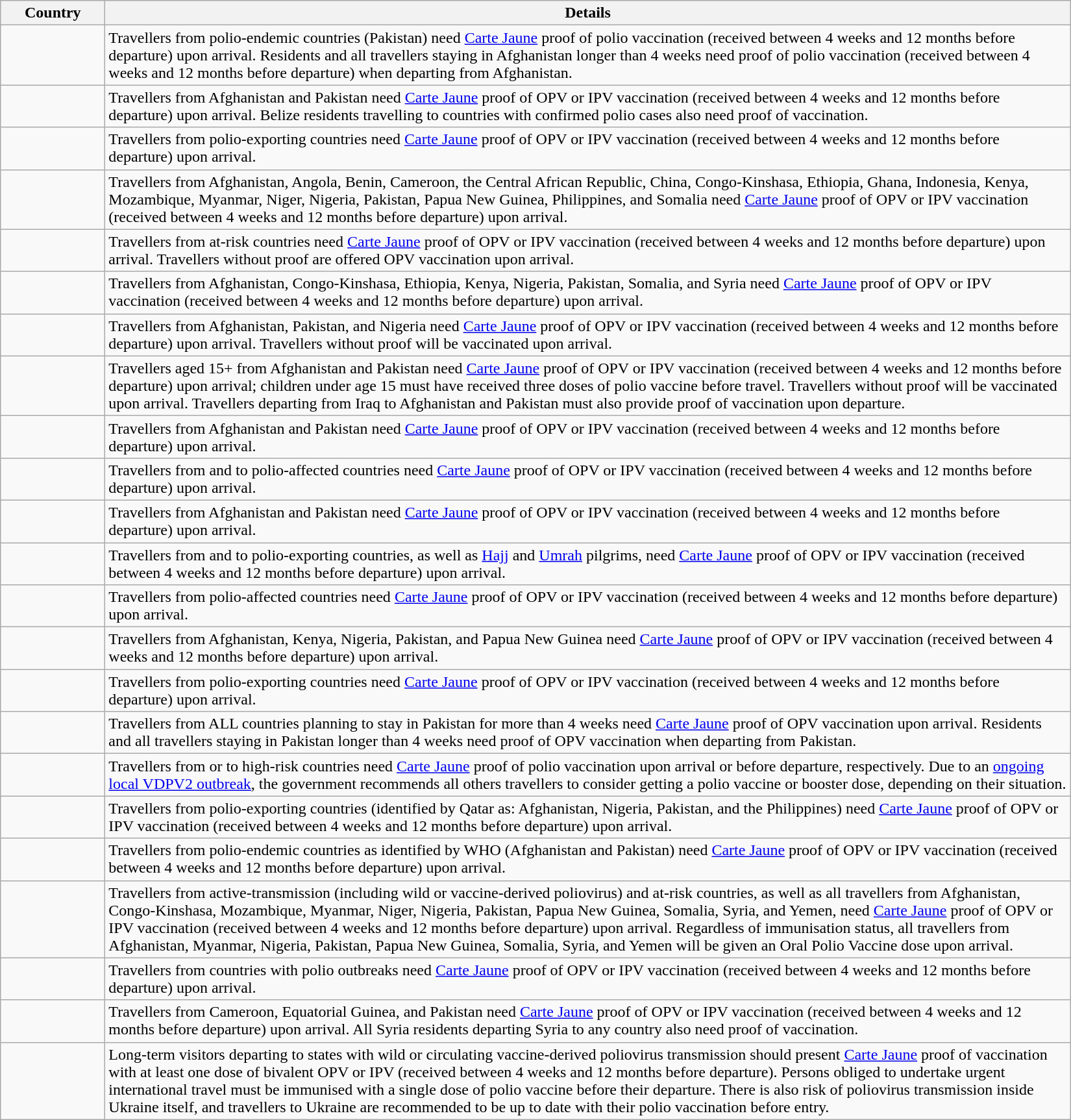<table class="wikitable sortable" style="text-align:left;" align="left" width=1100>
<tr>
<th align="left" width=100>Country</th>
<th>Details</th>
</tr>
<tr>
<td></td>
<td>Travellers from polio-endemic countries (Pakistan) need <a href='#'>Carte Jaune</a> proof of polio vaccination (received between 4 weeks and 12 months before departure) upon arrival. Residents and all travellers staying in Afghanistan longer than 4 weeks need proof of polio vaccination (received between 4 weeks and 12 months before departure) when departing from Afghanistan.</td>
</tr>
<tr>
<td></td>
<td>Travellers from Afghanistan and Pakistan need <a href='#'>Carte Jaune</a> proof of OPV or IPV vaccination (received between 4 weeks and 12 months before departure) upon arrival. Belize residents travelling to countries with confirmed polio cases also need proof of vaccination.</td>
</tr>
<tr>
<td></td>
<td>Travellers from polio-exporting countries need <a href='#'>Carte Jaune</a> proof of OPV or IPV vaccination (received between 4 weeks and 12 months before departure) upon arrival.</td>
</tr>
<tr>
<td></td>
<td>Travellers from Afghanistan, Angola, Benin, Cameroon, the Central African Republic, China, Congo-Kinshasa, Ethiopia, Ghana, Indonesia, Kenya, Mozambique, Myanmar, Niger, Nigeria, Pakistan, Papua New Guinea, Philippines, and Somalia need <a href='#'>Carte Jaune</a> proof of OPV or IPV vaccination (received between 4 weeks and 12 months before departure) upon arrival.</td>
</tr>
<tr>
<td></td>
<td>Travellers from at-risk countries need <a href='#'>Carte Jaune</a> proof of OPV or IPV vaccination (received between 4 weeks and 12 months before departure) upon arrival. Travellers without proof are offered OPV vaccination upon arrival.</td>
</tr>
<tr>
<td></td>
<td>Travellers from Afghanistan, Congo-Kinshasa, Ethiopia, Kenya, Nigeria, Pakistan, Somalia, and Syria need <a href='#'>Carte Jaune</a> proof of OPV or IPV vaccination (received between 4 weeks and 12 months before departure) upon arrival.</td>
</tr>
<tr>
<td></td>
<td>Travellers from Afghanistan, Pakistan, and Nigeria need <a href='#'>Carte Jaune</a> proof of OPV or IPV vaccination (received between 4 weeks and 12 months before departure) upon arrival. Travellers without proof will be vaccinated upon arrival.</td>
</tr>
<tr>
<td></td>
<td>Travellers aged 15+ from Afghanistan and Pakistan need <a href='#'>Carte Jaune</a> proof of OPV or IPV vaccination (received between 4 weeks and 12 months before departure) upon arrival; children under age 15 must have received three doses of polio vaccine before travel. Travellers without proof will be vaccinated upon arrival. Travellers departing from Iraq to Afghanistan and Pakistan must also provide proof of vaccination upon departure.</td>
</tr>
<tr>
<td></td>
<td>Travellers from Afghanistan and Pakistan need <a href='#'>Carte Jaune</a> proof of OPV or IPV vaccination (received between 4 weeks and 12 months before departure) upon arrival.</td>
</tr>
<tr>
<td></td>
<td>Travellers from and to polio-affected countries need <a href='#'>Carte Jaune</a> proof of OPV or IPV vaccination (received between 4 weeks and 12 months before departure) upon arrival.</td>
</tr>
<tr>
<td></td>
<td>Travellers from Afghanistan and Pakistan need <a href='#'>Carte Jaune</a> proof of OPV or IPV vaccination (received between 4 weeks and 12 months before departure) upon arrival.</td>
</tr>
<tr>
<td></td>
<td>Travellers from and to polio-exporting countries, as well as <a href='#'>Hajj</a> and <a href='#'>Umrah</a> pilgrims, need <a href='#'>Carte Jaune</a> proof of OPV or IPV vaccination (received between 4 weeks and 12 months before departure) upon arrival.</td>
</tr>
<tr>
<td></td>
<td>Travellers from polio-affected countries need <a href='#'>Carte Jaune</a> proof of OPV or IPV vaccination (received between 4 weeks and 12 months before departure) upon arrival.</td>
</tr>
<tr>
<td></td>
<td>Travellers from Afghanistan, Kenya, Nigeria, Pakistan, and Papua New Guinea need <a href='#'>Carte Jaune</a> proof of OPV or IPV vaccination (received between 4 weeks and 12 months before departure) upon arrival.</td>
</tr>
<tr>
<td></td>
<td>Travellers from polio-exporting countries need <a href='#'>Carte Jaune</a> proof of OPV or IPV vaccination (received between 4 weeks and 12 months before departure) upon arrival.</td>
</tr>
<tr>
<td></td>
<td>Travellers from ALL countries planning to stay in Pakistan for more than 4 weeks need <a href='#'>Carte Jaune</a> proof of OPV vaccination upon arrival. Residents and all travellers staying in Pakistan longer than 4 weeks need proof of OPV vaccination when departing from Pakistan.</td>
</tr>
<tr>
<td></td>
<td>Travellers from or to high-risk countries need <a href='#'>Carte Jaune</a> proof of polio vaccination upon arrival or before departure, respectively. Due to an <a href='#'>ongoing local VDPV2 outbreak</a>, the government recommends all others travellers to consider getting a polio vaccine or booster dose, depending on their situation.</td>
</tr>
<tr>
<td></td>
<td>Travellers from polio-exporting countries (identified by Qatar as: Afghanistan, Nigeria, Pakistan, and the Philippines) need <a href='#'>Carte Jaune</a> proof of OPV or IPV vaccination (received between 4 weeks and 12 months before departure) upon arrival.</td>
</tr>
<tr>
<td></td>
<td>Travellers from polio-endemic countries as identified by WHO (Afghanistan and Pakistan) need <a href='#'>Carte Jaune</a> proof of OPV or IPV vaccination (received between 4 weeks and 12 months before departure) upon arrival.</td>
</tr>
<tr>
<td></td>
<td>Travellers from active-transmission (including wild or vaccine-derived poliovirus) and at-risk countries, as well as all travellers from Afghanistan, Congo-Kinshasa, Mozambique, Myanmar, Niger, Nigeria, Pakistan, Papua New Guinea, Somalia, Syria, and Yemen, need <a href='#'>Carte Jaune</a> proof of OPV or IPV vaccination (received between 4 weeks and 12 months before departure) upon arrival. Regardless of immunisation status, all travellers from Afghanistan, Myanmar, Nigeria, Pakistan, Papua New Guinea, Somalia, Syria, and Yemen will be given an Oral Polio Vaccine dose upon arrival.</td>
</tr>
<tr>
<td></td>
<td>Travellers from countries with polio outbreaks need <a href='#'>Carte Jaune</a> proof of OPV or IPV vaccination (received between 4 weeks and 12 months before departure) upon arrival.</td>
</tr>
<tr>
<td></td>
<td>Travellers from Cameroon, Equatorial Guinea, and Pakistan need <a href='#'>Carte Jaune</a> proof of OPV or IPV vaccination (received between 4 weeks and 12 months before departure) upon arrival. All Syria residents departing Syria to any country also need proof of vaccination.</td>
</tr>
<tr>
<td></td>
<td>Long-term visitors departing to states with wild or circulating vaccine-derived poliovirus transmission should present <a href='#'>Carte Jaune</a> proof of vaccination with at least one dose of bivalent OPV or IPV (received between 4 weeks and 12 months before departure). Persons obliged to undertake urgent international travel must be immunised with a single dose of polio vaccine before their departure. There is also risk of poliovirus transmission inside Ukraine itself, and travellers to Ukraine are recommended to be up to date with their polio vaccination before entry.</td>
</tr>
</table>
